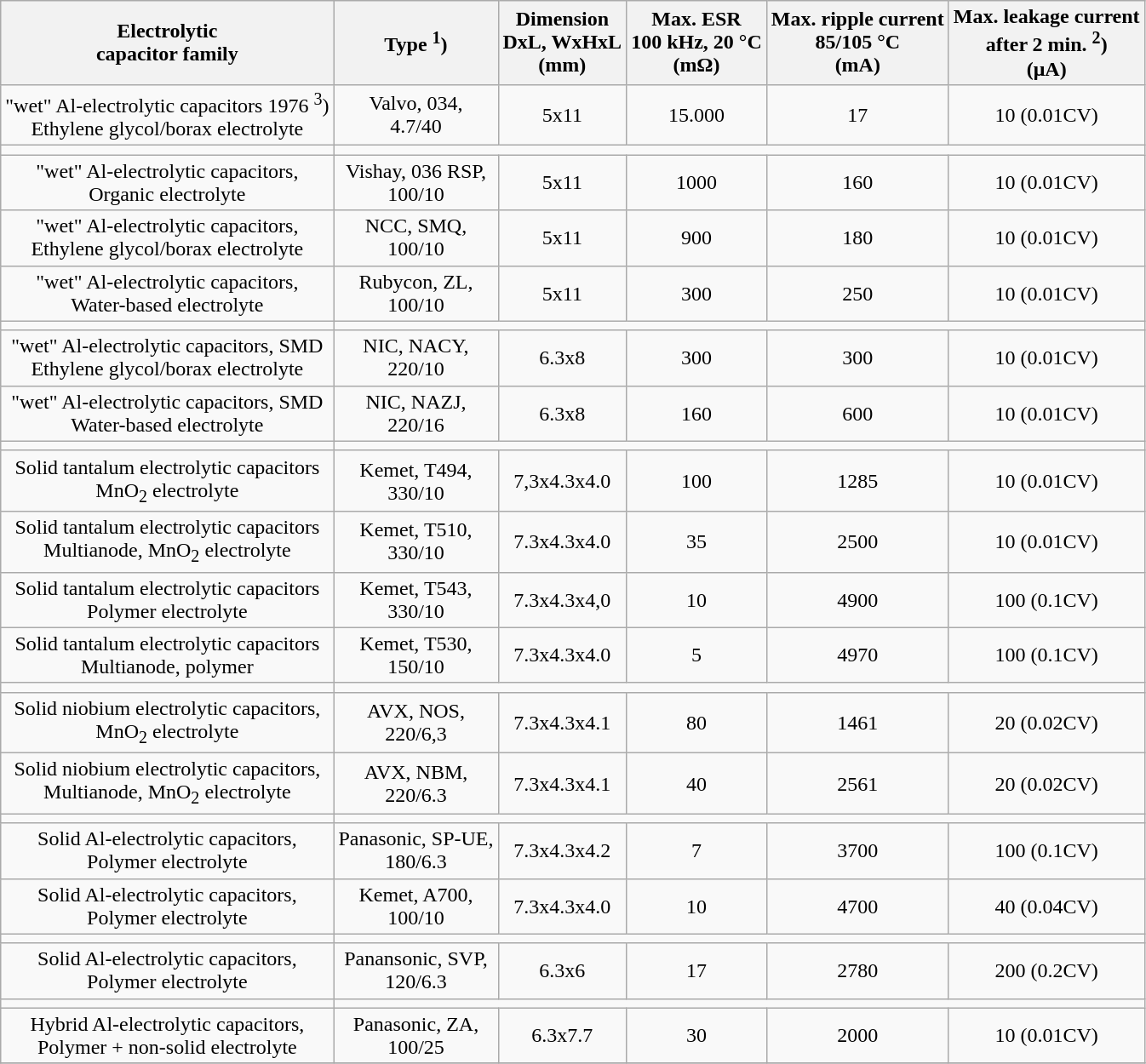<table class="wikitable" style="text-align:center">
<tr>
<th>Electrolytic <br>capacitor family</th>
<th>Type <sup>1</sup>)</th>
<th>Dimension <br> DxL, WxHxL<br>(mm)</th>
<th>Max. ESR<br>100 kHz, 20 °C<br>(mΩ)</th>
<th>Max. ripple current<br> 85/105 °C<br>(mA)</th>
<th>Max. leakage current<br>after 2 min. <sup>2</sup>)<br>(μA)</th>
</tr>
<tr>
<td>"wet" Al-electrolytic capacitors 1976 <sup>3</sup>)<br> Ethylene glycol/borax electrolyte</td>
<td>Valvo, 034,<br>4.7/40</td>
<td>5x11</td>
<td>15.000</td>
<td>17</td>
<td>10 (0.01CV)</td>
</tr>
<tr>
<td></td>
</tr>
<tr>
<td>"wet" Al-electrolytic capacitors,<br>Organic electrolyte</td>
<td>Vishay, 036 RSP, <br> 100/10</td>
<td>5x11</td>
<td>1000</td>
<td>160</td>
<td>10 (0.01CV)</td>
</tr>
<tr>
<td>"wet" Al-electrolytic capacitors,<br> Ethylene glycol/borax electrolyte</td>
<td>NCC, SMQ,<br>100/10</td>
<td>5x11</td>
<td>900</td>
<td>180</td>
<td>10 (0.01CV)</td>
</tr>
<tr>
<td>"wet" Al-electrolytic capacitors, <br>Water-based electrolyte</td>
<td>Rubycon, ZL,<br>100/10</td>
<td>5x11</td>
<td>300</td>
<td>250</td>
<td>10 (0.01CV)</td>
</tr>
<tr>
<td></td>
</tr>
<tr>
<td>"wet" Al-electrolytic capacitors, SMD<br> Ethylene glycol/borax electrolyte</td>
<td>NIC, NACY,<br>220/10</td>
<td>6.3x8</td>
<td>300</td>
<td>300</td>
<td>10 (0.01CV)</td>
</tr>
<tr>
<td>"wet" Al-electrolytic capacitors, SMD<br>Water-based electrolyte</td>
<td>NIC, NAZJ,<br> 220/16</td>
<td>6.3x8</td>
<td>160</td>
<td>600</td>
<td>10 (0.01CV)</td>
</tr>
<tr>
<td></td>
</tr>
<tr>
<td>Solid tantalum electrolytic capacitors<br>MnO<sub>2</sub> electrolyte</td>
<td>Kemet, T494,<br>330/10</td>
<td>7,3x4.3x4.0</td>
<td>100</td>
<td>1285</td>
<td>10 (0.01CV)</td>
</tr>
<tr>
<td>Solid tantalum electrolytic capacitors <br>Multianode, MnO<sub>2</sub> electrolyte</td>
<td>Kemet, T510,<br>330/10</td>
<td>7.3x4.3x4.0</td>
<td>35</td>
<td>2500</td>
<td>10 (0.01CV)</td>
</tr>
<tr>
<td>Solid tantalum electrolytic capacitors<br>Polymer electrolyte</td>
<td>Kemet, T543,<br>330/10</td>
<td>7.3x4.3x4,0</td>
<td>10</td>
<td>4900</td>
<td>100 (0.1CV)</td>
</tr>
<tr>
<td>Solid tantalum electrolytic capacitors <br>Multianode, polymer</td>
<td>Kemet, T530,<br>150/10</td>
<td>7.3x4.3x4.0</td>
<td>5</td>
<td>4970</td>
<td>100 (0.1CV)</td>
</tr>
<tr>
<td></td>
</tr>
<tr>
<td>Solid niobium electrolytic capacitors, <br>MnO<sub>2</sub> electrolyte</td>
<td>AVX, NOS,<br>220/6,3</td>
<td>7.3x4.3x4.1</td>
<td>80</td>
<td>1461</td>
<td>20 (0.02CV)</td>
</tr>
<tr>
<td>Solid niobium electrolytic capacitors, <br>Multianode, MnO<sub>2</sub> electrolyte</td>
<td>AVX, NBM,<br>220/6.3</td>
<td>7.3x4.3x4.1</td>
<td>40</td>
<td>2561</td>
<td>20 (0.02CV)</td>
</tr>
<tr>
<td></td>
</tr>
<tr>
<td>Solid Al-electrolytic capacitors,<br>Polymer electrolyte</td>
<td>Panasonic, SP-UE,<br> 180/6.3</td>
<td>7.3x4.3x4.2</td>
<td>7</td>
<td>3700</td>
<td>100 (0.1CV)</td>
</tr>
<tr>
<td>Solid Al-electrolytic capacitors,<br>Polymer electrolyte</td>
<td>Kemet, A700,<br>100/10</td>
<td>7.3x4.3x4.0</td>
<td>10</td>
<td>4700</td>
<td>40 (0.04CV)</td>
</tr>
<tr>
<td></td>
</tr>
<tr>
<td>Solid Al-electrolytic capacitors,<br>Polymer electrolyte</td>
<td>Panansonic, SVP,<br> 120/6.3</td>
<td>6.3x6</td>
<td>17</td>
<td>2780</td>
<td>200 (0.2CV)</td>
</tr>
<tr>
<td></td>
</tr>
<tr>
<td>Hybrid Al-electrolytic capacitors, <br>Polymer + non-solid electrolyte</td>
<td>Panasonic, ZA, <br>100/25</td>
<td>6.3x7.7</td>
<td>30</td>
<td>2000</td>
<td>10 (0.01CV)</td>
</tr>
<tr>
</tr>
</table>
